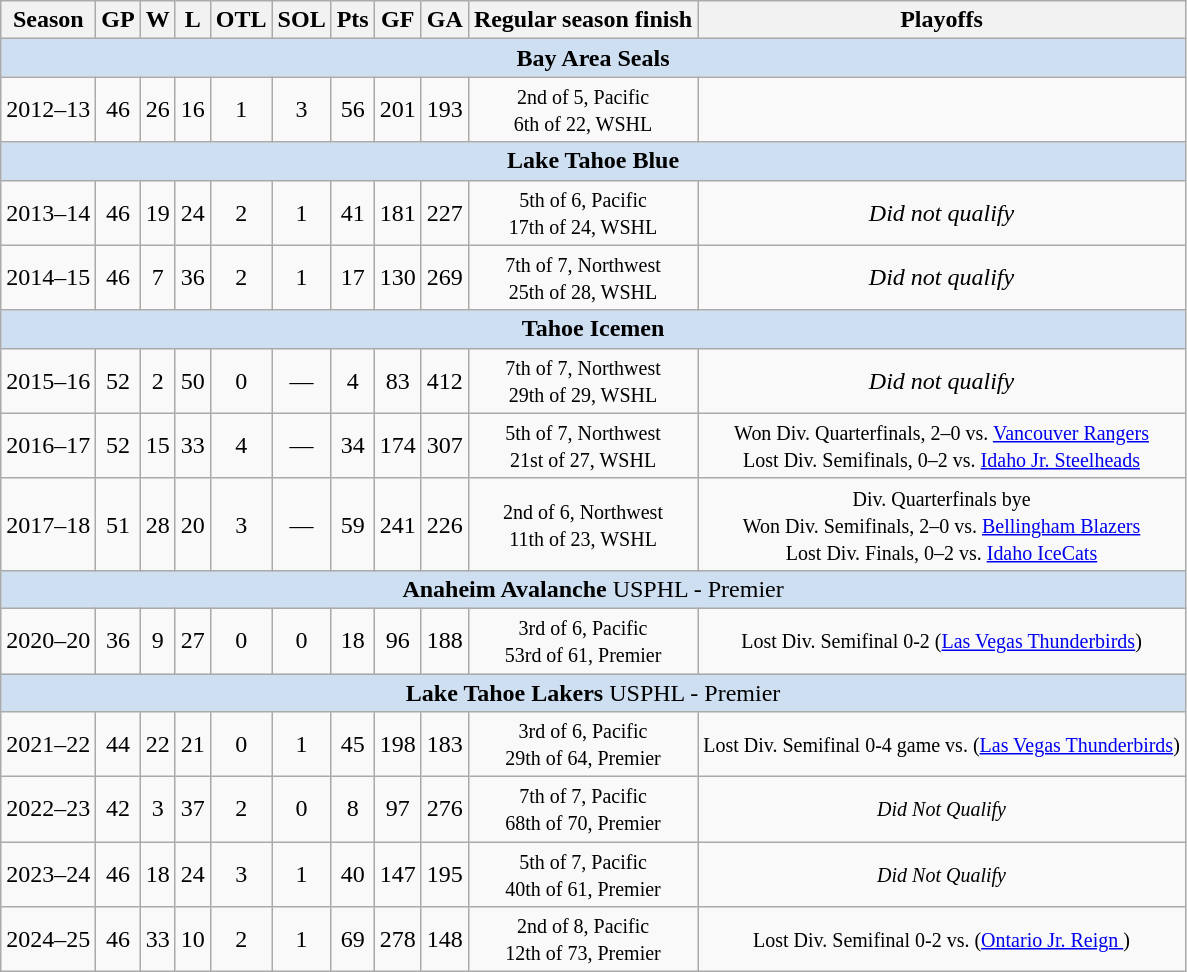<table class="wikitable" style="text-align:center">
<tr>
<th>Season</th>
<th>GP</th>
<th>W</th>
<th>L</th>
<th>OTL</th>
<th>SOL</th>
<th>Pts</th>
<th>GF</th>
<th>GA</th>
<th>Regular season finish</th>
<th>Playoffs</th>
</tr>
<tr>
<td colspan=20 style="text-align:center; background:#cedff2;"><strong>Bay Area Seals</strong></td>
</tr>
<tr>
<td>2012–13</td>
<td>46</td>
<td>26</td>
<td>16</td>
<td>1</td>
<td>3</td>
<td>56</td>
<td>201</td>
<td>193</td>
<td><small>2nd of 5, Pacific<br>6th of 22, WSHL</small></td>
<td></td>
</tr>
<tr>
<td colspan=20 style="text-align:center; background:#cedff2;"><strong>Lake Tahoe Blue</strong></td>
</tr>
<tr>
<td>2013–14</td>
<td>46</td>
<td>19</td>
<td>24</td>
<td>2</td>
<td>1</td>
<td>41</td>
<td>181</td>
<td>227</td>
<td><small>5th of 6, Pacific<br>17th of 24, WSHL</small></td>
<td><em>Did not qualify</em></td>
</tr>
<tr>
<td>2014–15</td>
<td>46</td>
<td>7</td>
<td>36</td>
<td>2</td>
<td>1</td>
<td>17</td>
<td>130</td>
<td>269</td>
<td><small>7th of 7, Northwest<br>25th of 28, WSHL</small></td>
<td><em>Did not qualify</em></td>
</tr>
<tr>
<td colspan=20 style="text-align:center; background:#cedff2;"><strong>Tahoe Icemen</strong></td>
</tr>
<tr>
<td>2015–16</td>
<td>52</td>
<td>2</td>
<td>50</td>
<td>0</td>
<td>—</td>
<td>4</td>
<td>83</td>
<td>412</td>
<td><small>7th of 7, Northwest<br>29th of 29, WSHL</small></td>
<td><em>Did not qualify</em></td>
</tr>
<tr>
<td>2016–17</td>
<td>52</td>
<td>15</td>
<td>33</td>
<td>4</td>
<td>—</td>
<td>34</td>
<td>174</td>
<td>307</td>
<td><small>5th of 7, Northwest<br>21st of 27, WSHL</small></td>
<td><small>Won Div. Quarterfinals, 2–0 vs. <a href='#'>Vancouver Rangers</a><br>Lost Div. Semifinals, 0–2 vs. <a href='#'>Idaho Jr. Steelheads</a></small></td>
</tr>
<tr>
<td>2017–18</td>
<td>51</td>
<td>28</td>
<td>20</td>
<td>3</td>
<td>—</td>
<td>59</td>
<td>241</td>
<td>226</td>
<td><small>2nd of 6, Northwest<br>11th of 23, WSHL</small></td>
<td><small>Div. Quarterfinals bye<br>Won Div. Semifinals, 2–0 vs. <a href='#'>Bellingham Blazers</a><br>Lost Div. Finals, 0–2 vs. <a href='#'>Idaho IceCats</a></small></td>
</tr>
<tr>
<td colspan=20 style="text-align:center; background:#cedff2;"><strong>Anaheim Avalanche</strong> USPHL - Premier</td>
</tr>
<tr>
<td>2020–20</td>
<td>36</td>
<td>9</td>
<td>27</td>
<td>0</td>
<td>0</td>
<td>18</td>
<td>96</td>
<td>188</td>
<td><small>3rd of 6, Pacific<br>53rd of 61, Premier</small></td>
<td><small>Lost Div. Semifinal 0-2 (<a href='#'>Las Vegas Thunderbirds</a>)</small></td>
</tr>
<tr>
<td colspan=20 style="text-align:center; background:#cedff2;"><strong>Lake Tahoe Lakers</strong> USPHL - Premier</td>
</tr>
<tr>
<td>2021–22</td>
<td>44</td>
<td>22</td>
<td>21</td>
<td>0</td>
<td>1</td>
<td>45</td>
<td>198</td>
<td>183</td>
<td><small>3rd of 6, Pacific<br>29th of 64, Premier</small></td>
<td><small>Lost Div. Semifinal 0-4 game vs. (<a href='#'>Las Vegas Thunderbirds</a>)</small></td>
</tr>
<tr>
<td>2022–23</td>
<td>42</td>
<td>3</td>
<td>37</td>
<td>2</td>
<td>0</td>
<td>8</td>
<td>97</td>
<td>276</td>
<td><small>7th of 7, Pacific<br>68th of 70, Premier</small></td>
<td><small><em>Did Not Qualify</em></small></td>
</tr>
<tr>
<td>2023–24</td>
<td>46</td>
<td>18</td>
<td>24</td>
<td>3</td>
<td>1</td>
<td>40</td>
<td>147</td>
<td>195</td>
<td><small>5th of 7, Pacific<br>40th of 61, Premier</small></td>
<td><small><em>Did Not Qualify</em></small></td>
</tr>
<tr>
<td>2024–25</td>
<td>46</td>
<td>33</td>
<td>10</td>
<td>2</td>
<td>1</td>
<td>69</td>
<td>278</td>
<td>148</td>
<td><small>2nd of 8, Pacific<br>12th of 73, Premier</small></td>
<td><small>Lost Div. Semifinal 0-2 vs. (<a href='#'>Ontario Jr. Reign </a>)</small></td>
</tr>
</table>
